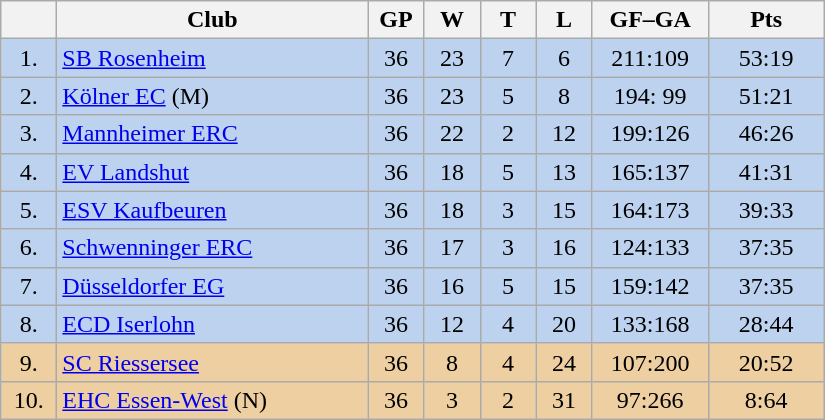<table class="wikitable">
<tr>
<th width="30"></th>
<th width="200">Club</th>
<th width="30">GP</th>
<th width="30">W</th>
<th width="30">T</th>
<th width="30">L</th>
<th width="70">GF–GA</th>
<th width="70">Pts</th>
</tr>
<tr bgcolor="#BCD2EE" align="center">
<td>1.</td>
<td align="left"><a href='#'>SB Rosenheim</a></td>
<td>36</td>
<td>23</td>
<td>7</td>
<td>6</td>
<td>211:109</td>
<td>53:19</td>
</tr>
<tr bgcolor=#BCD2EE align="center">
<td>2.</td>
<td align="left"><a href='#'>Kölner EC</a> (M)</td>
<td>36</td>
<td>23</td>
<td>5</td>
<td>8</td>
<td>194: 99</td>
<td>51:21</td>
</tr>
<tr bgcolor=#BCD2EE align="center">
<td>3.</td>
<td align="left"><a href='#'>Mannheimer ERC</a></td>
<td>36</td>
<td>22</td>
<td>2</td>
<td>12</td>
<td>199:126</td>
<td>46:26</td>
</tr>
<tr bgcolor=#BCD2EE align="center">
<td>4.</td>
<td align="left"><a href='#'>EV Landshut</a></td>
<td>36</td>
<td>18</td>
<td>5</td>
<td>13</td>
<td>165:137</td>
<td>41:31</td>
</tr>
<tr bgcolor=#BCD2EE align="center">
<td>5.</td>
<td align="left"><a href='#'>ESV Kaufbeuren</a></td>
<td>36</td>
<td>18</td>
<td>3</td>
<td>15</td>
<td>164:173</td>
<td>39:33</td>
</tr>
<tr bgcolor=#BCD2EE align="center">
<td>6.</td>
<td align="left"><a href='#'>Schwenninger ERC</a></td>
<td>36</td>
<td>17</td>
<td>3</td>
<td>16</td>
<td>124:133</td>
<td>37:35</td>
</tr>
<tr bgcolor=#BCD2EE align="center">
<td>7.</td>
<td align="left"><a href='#'>Düsseldorfer EG</a></td>
<td>36</td>
<td>16</td>
<td>5</td>
<td>15</td>
<td>159:142</td>
<td>37:35</td>
</tr>
<tr bgcolor=#BCD2EE align="center">
<td>8.</td>
<td align="left"><a href='#'>ECD Iserlohn</a></td>
<td>36</td>
<td>12</td>
<td>4</td>
<td>20</td>
<td>133:168</td>
<td>28:44</td>
</tr>
<tr bgcolor=#EECFA1 align="center">
<td>9.</td>
<td align="left"><a href='#'>SC Riessersee</a></td>
<td>36</td>
<td>8</td>
<td>4</td>
<td>24</td>
<td>107:200</td>
<td>20:52</td>
</tr>
<tr bgcolor=#EECFA1 align="center">
<td>10.</td>
<td align="left"><a href='#'>EHC Essen-West</a> (N)</td>
<td>36</td>
<td>3</td>
<td>2</td>
<td>31</td>
<td>97:266</td>
<td>8:64</td>
</tr>
</table>
